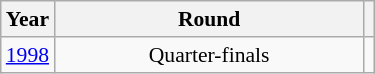<table class="wikitable" style="text-align: center; font-size:90%">
<tr>
<th>Year</th>
<th style="width:200px">Round</th>
<th></th>
</tr>
<tr>
<td><a href='#'>1998</a></td>
<td>Quarter-finals</td>
<td></td>
</tr>
</table>
